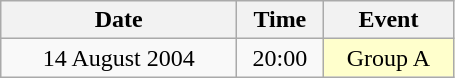<table class = "wikitable" style="text-align:center;">
<tr>
<th width=150>Date</th>
<th width=50>Time</th>
<th width=80>Event</th>
</tr>
<tr>
<td>14 August 2004</td>
<td>20:00</td>
<td bgcolor=ffffcc>Group A</td>
</tr>
</table>
